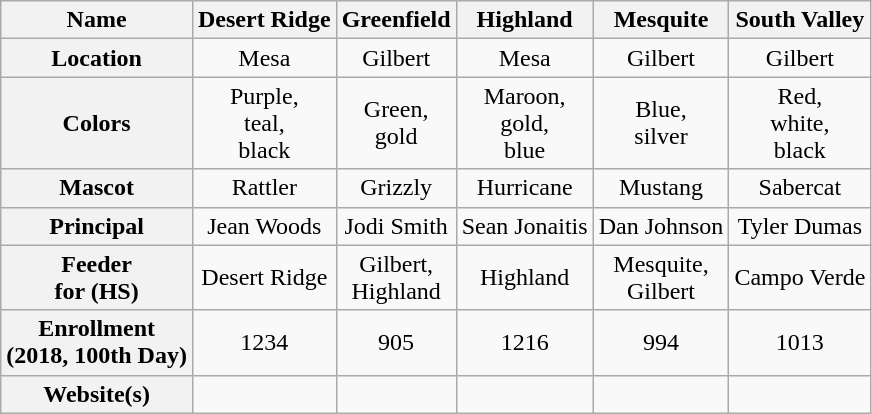<table class="wikitable" style="text-align: center">
<tr>
<th scope="col">Name</th>
<th scope="col">Desert Ridge</th>
<th scope="col">Greenfield</th>
<th scope="col">Highland</th>
<th scope="col">Mesquite</th>
<th scope="col">South Valley</th>
</tr>
<tr>
<th scope="row">Location</th>
<td>Mesa</td>
<td>Gilbert</td>
<td>Mesa</td>
<td>Gilbert</td>
<td>Gilbert</td>
</tr>
<tr>
<th scope="row">Colors</th>
<td>Purple,<br>teal,<br>black</td>
<td>Green,<br>gold</td>
<td>Maroon,<br>gold,<br>blue</td>
<td>Blue,<br>silver</td>
<td>Red,<br>white,<br>black</td>
</tr>
<tr>
<th scope="row">Mascot</th>
<td>Rattler</td>
<td>Grizzly</td>
<td>Hurricane</td>
<td>Mustang</td>
<td>Sabercat</td>
</tr>
<tr>
<th scope="row">Principal</th>
<td>Jean Woods</td>
<td>Jodi Smith</td>
<td>Sean Jonaitis</td>
<td>Dan Johnson</td>
<td>Tyler Dumas</td>
</tr>
<tr>
<th scope="row">Feeder<br>for (HS)</th>
<td>Desert Ridge</td>
<td>Gilbert,<br>Highland</td>
<td>Highland</td>
<td>Mesquite,<br>Gilbert</td>
<td>Campo Verde</td>
</tr>
<tr>
<th scope="row">Enrollment<br>(2018, 100th Day)</th>
<td>1234</td>
<td>905</td>
<td>1216</td>
<td>994</td>
<td>1013</td>
</tr>
<tr>
<th scope="row">Website(s)</th>
<td></td>
<td></td>
<td></td>
<td></td>
<td></td>
</tr>
</table>
